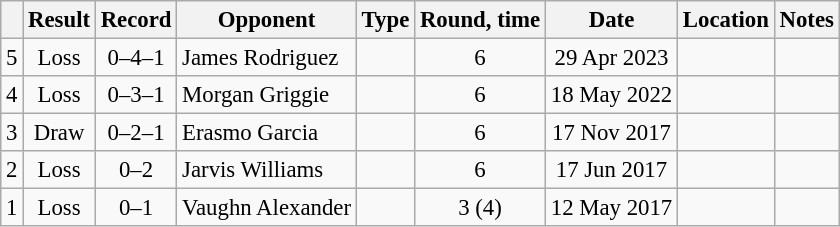<table class="wikitable" style="text-align:center; font-size:95%">
<tr>
<th></th>
<th>Result</th>
<th>Record</th>
<th>Opponent</th>
<th>Type</th>
<th>Round, time</th>
<th>Date</th>
<th>Location</th>
<th>Notes</th>
</tr>
<tr>
<td>5</td>
<td>Loss</td>
<td>0–4–1</td>
<td style="text-align:left;"> James Rodriguez</td>
<td></td>
<td>6</td>
<td>29 Apr 2023</td>
<td style="text-align:left;"> </td>
<td style="text-align:left;"></td>
</tr>
<tr>
<td>4</td>
<td>Loss</td>
<td>0–3–1</td>
<td style="text-align:left;"> Morgan Griggie</td>
<td></td>
<td>6</td>
<td>18 May 2022</td>
<td style="text-align:left;"> </td>
<td style="text-align:left;"></td>
</tr>
<tr>
<td>3</td>
<td>Draw</td>
<td>0–2–1</td>
<td style="text-align:left;"> Erasmo Garcia</td>
<td></td>
<td>6</td>
<td>17 Nov 2017</td>
<td style="text-align:left;"> </td>
<td style="text-align:left;"></td>
</tr>
<tr>
<td>2</td>
<td>Loss</td>
<td>0–2</td>
<td style="text-align:left;"> Jarvis Williams</td>
<td></td>
<td>6</td>
<td>17 Jun 2017</td>
<td style="text-align:left;"> </td>
<td style="text-align:left;"></td>
</tr>
<tr>
<td>1</td>
<td>Loss</td>
<td>0–1</td>
<td style="text-align:left;"> Vaughn Alexander</td>
<td></td>
<td>3 (4)</td>
<td>12 May 2017</td>
<td style="text-align:left;"> </td>
<td style="text-align:left;"></td>
</tr>
</table>
